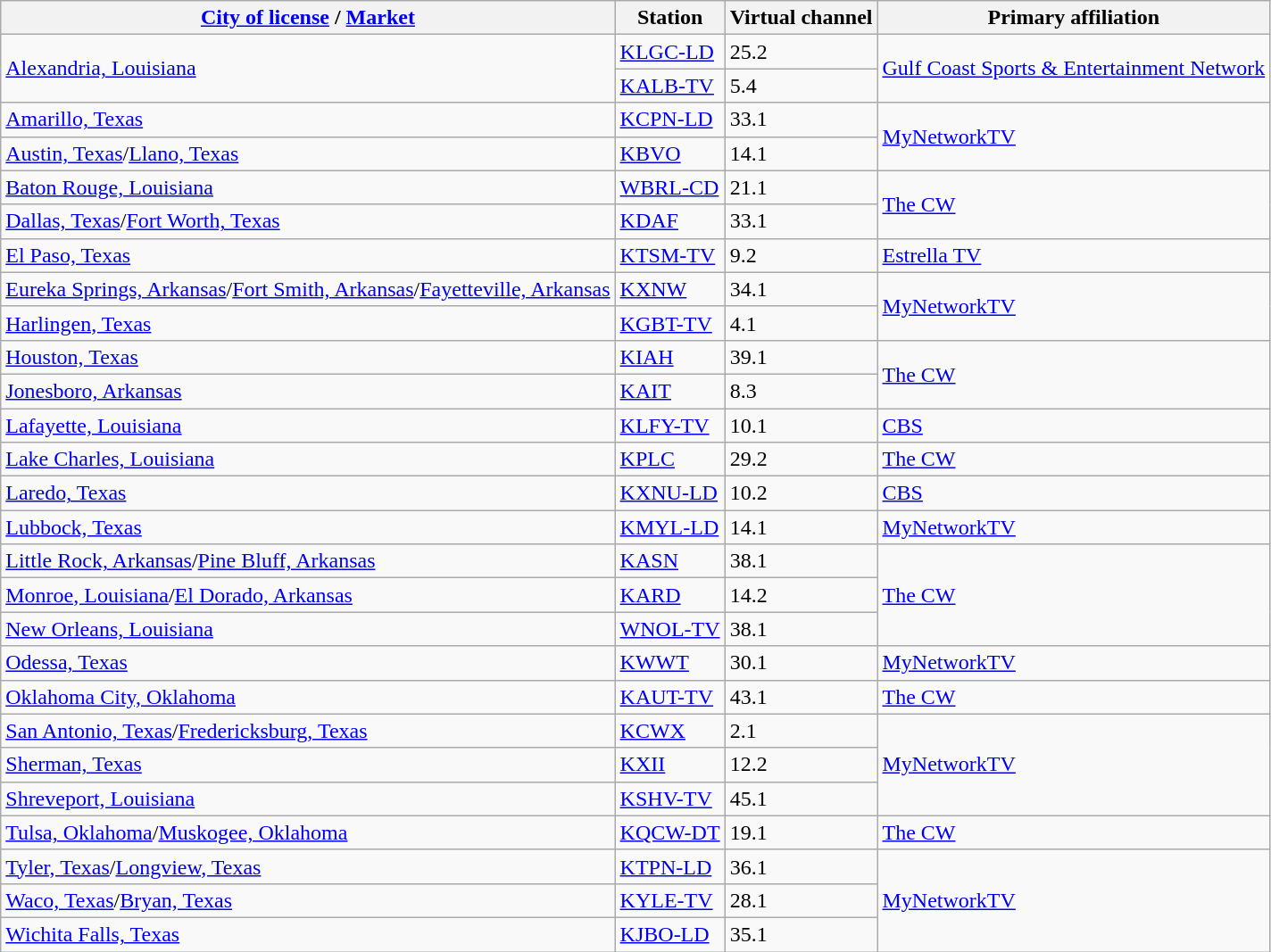<table class="wikitable sortable">
<tr>
<th><a href='#'>City of license</a> / <a href='#'>Market</a></th>
<th>Station</th>
<th>Virtual channel</th>
<th>Primary affiliation</th>
</tr>
<tr>
<td rowspan=2><a href='#'>Alexandria, Louisiana</a></td>
<td><a href='#'>KLGC-LD</a></td>
<td>25.2</td>
<td rowspan=2><a href='#'>Gulf Coast Sports & Entertainment Network</a></td>
</tr>
<tr>
<td><a href='#'>KALB-TV</a></td>
<td>5.4</td>
</tr>
<tr>
<td><a href='#'>Amarillo, Texas</a></td>
<td><a href='#'>KCPN-LD</a></td>
<td>33.1</td>
<td rowspan=2><a href='#'>MyNetworkTV</a></td>
</tr>
<tr>
<td><a href='#'>Austin, Texas</a>/<a href='#'>Llano, Texas</a></td>
<td><a href='#'>KBVO</a></td>
<td>14.1</td>
</tr>
<tr>
<td><a href='#'>Baton Rouge, Louisiana</a></td>
<td><a href='#'>WBRL-CD</a></td>
<td>21.1</td>
<td rowspan=2><a href='#'>The CW</a></td>
</tr>
<tr>
<td><a href='#'>Dallas, Texas</a>/<a href='#'>Fort Worth, Texas</a></td>
<td><a href='#'>KDAF</a></td>
<td>33.1</td>
</tr>
<tr>
<td><a href='#'>El Paso, Texas</a></td>
<td><a href='#'>KTSM-TV</a></td>
<td>9.2</td>
<td><a href='#'>Estrella TV</a></td>
</tr>
<tr>
<td><a href='#'>Eureka Springs, Arkansas</a>/<a href='#'>Fort Smith, Arkansas</a>/<a href='#'>Fayetteville, Arkansas</a></td>
<td><a href='#'>KXNW</a></td>
<td>34.1</td>
<td rowspan=2><a href='#'>MyNetworkTV</a></td>
</tr>
<tr>
<td><a href='#'>Harlingen, Texas</a></td>
<td><a href='#'>KGBT-TV</a></td>
<td>4.1</td>
</tr>
<tr>
<td><a href='#'>Houston, Texas</a></td>
<td><a href='#'>KIAH</a></td>
<td>39.1</td>
<td rowspan=2><a href='#'>The CW</a></td>
</tr>
<tr>
<td><a href='#'>Jonesboro, Arkansas</a></td>
<td><a href='#'>KAIT</a></td>
<td>8.3</td>
</tr>
<tr>
<td><a href='#'>Lafayette, Louisiana</a></td>
<td><a href='#'>KLFY-TV</a></td>
<td>10.1</td>
<td><a href='#'>CBS</a></td>
</tr>
<tr>
<td><a href='#'>Lake Charles, Louisiana</a></td>
<td><a href='#'>KPLC</a></td>
<td>29.2</td>
<td><a href='#'>The CW</a></td>
</tr>
<tr>
<td><a href='#'>Laredo, Texas</a></td>
<td><a href='#'>KXNU-LD</a></td>
<td>10.2</td>
<td><a href='#'>CBS</a></td>
</tr>
<tr>
<td><a href='#'>Lubbock, Texas</a></td>
<td><a href='#'>KMYL-LD</a></td>
<td>14.1</td>
<td><a href='#'>MyNetworkTV</a></td>
</tr>
<tr>
<td><a href='#'>Little Rock, Arkansas</a>/<a href='#'>Pine Bluff, Arkansas</a></td>
<td><a href='#'>KASN</a></td>
<td>38.1</td>
<td rowspan=3><a href='#'>The CW</a></td>
</tr>
<tr>
<td><a href='#'>Monroe, Louisiana</a>/<a href='#'>El Dorado, Arkansas</a></td>
<td><a href='#'>KARD</a></td>
<td>14.2</td>
</tr>
<tr>
<td><a href='#'>New Orleans, Louisiana</a></td>
<td><a href='#'>WNOL-TV</a></td>
<td>38.1</td>
</tr>
<tr>
<td><a href='#'>Odessa, Texas</a></td>
<td><a href='#'>KWWT</a></td>
<td>30.1</td>
<td><a href='#'>MyNetworkTV</a></td>
</tr>
<tr>
<td><a href='#'>Oklahoma City, Oklahoma</a></td>
<td><a href='#'>KAUT-TV</a></td>
<td>43.1</td>
<td><a href='#'>The CW</a></td>
</tr>
<tr>
<td><a href='#'>San Antonio, Texas</a>/<a href='#'>Fredericksburg, Texas</a></td>
<td><a href='#'>KCWX</a></td>
<td>2.1</td>
<td rowspan=3><a href='#'>MyNetworkTV</a></td>
</tr>
<tr>
<td><a href='#'>Sherman, Texas</a></td>
<td><a href='#'>KXII</a></td>
<td>12.2</td>
</tr>
<tr>
<td><a href='#'>Shreveport, Louisiana</a></td>
<td><a href='#'>KSHV-TV</a></td>
<td>45.1</td>
</tr>
<tr>
<td><a href='#'>Tulsa, Oklahoma</a>/<a href='#'>Muskogee, Oklahoma</a></td>
<td><a href='#'>KQCW-DT</a></td>
<td>19.1</td>
<td><a href='#'>The CW</a></td>
</tr>
<tr>
<td><a href='#'>Tyler, Texas</a>/<a href='#'>Longview, Texas</a></td>
<td><a href='#'>KTPN-LD</a></td>
<td>36.1</td>
<td rowspan=3><a href='#'>MyNetworkTV</a></td>
</tr>
<tr>
<td><a href='#'>Waco, Texas</a>/<a href='#'>Bryan, Texas</a></td>
<td><a href='#'>KYLE-TV</a></td>
<td>28.1</td>
</tr>
<tr>
<td><a href='#'>Wichita Falls, Texas</a></td>
<td><a href='#'>KJBO-LD</a></td>
<td>35.1</td>
</tr>
</table>
